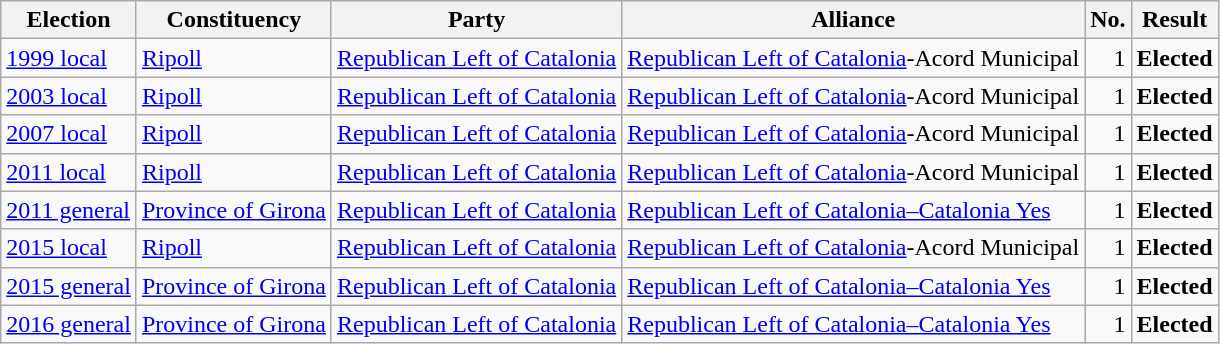<table class="wikitable" style="text-align:left;">
<tr>
<th scope=col>Election</th>
<th scope=col>Constituency</th>
<th scope=col>Party</th>
<th scope=col>Alliance</th>
<th scope=col>No.</th>
<th scope=col>Result</th>
</tr>
<tr>
<td><a href='#'>1999 local</a></td>
<td><a href='#'>Ripoll</a></td>
<td><a href='#'>Republican Left of Catalonia</a></td>
<td><a href='#'>Republican Left of Catalonia</a>-Acord Municipal</td>
<td align=right>1</td>
<td><strong>Elected</strong></td>
</tr>
<tr>
<td><a href='#'>2003 local</a></td>
<td><a href='#'>Ripoll</a></td>
<td><a href='#'>Republican Left of Catalonia</a></td>
<td><a href='#'>Republican Left of Catalonia</a>-Acord Municipal</td>
<td align=right>1</td>
<td><strong>Elected</strong></td>
</tr>
<tr>
<td><a href='#'>2007 local</a></td>
<td><a href='#'>Ripoll</a></td>
<td><a href='#'>Republican Left of Catalonia</a></td>
<td><a href='#'>Republican Left of Catalonia</a>-Acord Municipal</td>
<td align=right>1</td>
<td><strong>Elected</strong></td>
</tr>
<tr>
<td><a href='#'>2011 local</a></td>
<td><a href='#'>Ripoll</a></td>
<td><a href='#'>Republican Left of Catalonia</a></td>
<td><a href='#'>Republican Left of Catalonia</a>-Acord Municipal</td>
<td align=right>1</td>
<td><strong>Elected</strong></td>
</tr>
<tr>
<td><a href='#'>2011 general</a></td>
<td><a href='#'>Province of Girona</a></td>
<td><a href='#'>Republican Left of Catalonia</a></td>
<td><a href='#'>Republican Left of Catalonia–Catalonia Yes</a></td>
<td align=right>1</td>
<td><strong>Elected</strong></td>
</tr>
<tr>
<td><a href='#'>2015 local</a></td>
<td><a href='#'>Ripoll</a></td>
<td><a href='#'>Republican Left of Catalonia</a></td>
<td><a href='#'>Republican Left of Catalonia</a>-Acord Municipal</td>
<td align=right>1</td>
<td><strong>Elected</strong></td>
</tr>
<tr>
<td><a href='#'>2015 general</a></td>
<td><a href='#'>Province of Girona</a></td>
<td><a href='#'>Republican Left of Catalonia</a></td>
<td><a href='#'>Republican Left of Catalonia–Catalonia Yes</a></td>
<td align=right>1</td>
<td><strong>Elected</strong></td>
</tr>
<tr>
<td><a href='#'>2016 general</a></td>
<td><a href='#'>Province of Girona</a></td>
<td><a href='#'>Republican Left of Catalonia</a></td>
<td><a href='#'>Republican Left of Catalonia–Catalonia Yes</a></td>
<td align=right>1</td>
<td><strong>Elected</strong></td>
</tr>
</table>
